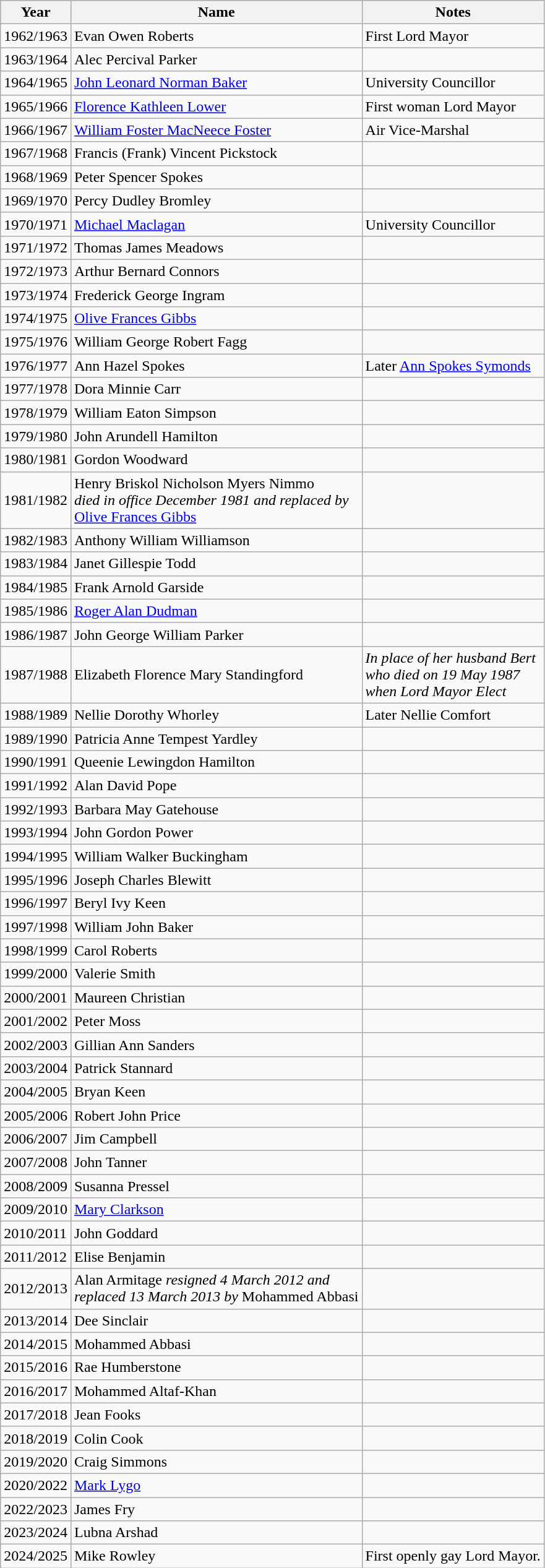<table class="wikitable">
<tr>
<th>Year</th>
<th>Name</th>
<th>Notes</th>
</tr>
<tr>
<td>1962/1963</td>
<td>Evan Owen Roberts</td>
<td>First Lord Mayor</td>
</tr>
<tr>
<td>1963/1964</td>
<td>Alec Percival Parker</td>
<td></td>
</tr>
<tr>
<td>1964/1965</td>
<td><a href='#'>John Leonard Norman Baker</a></td>
<td>University Councillor</td>
</tr>
<tr>
<td>1965/1966</td>
<td><a href='#'>Florence Kathleen Lower</a></td>
<td>First woman Lord Mayor</td>
</tr>
<tr>
<td>1966/1967</td>
<td><a href='#'>William Foster MacNeece Foster</a></td>
<td>Air Vice-Marshal</td>
</tr>
<tr>
<td>1967/1968</td>
<td>Francis (Frank) Vincent Pickstock</td>
<td></td>
</tr>
<tr>
<td>1968/1969</td>
<td>Peter Spencer Spokes</td>
<td></td>
</tr>
<tr>
<td>1969/1970</td>
<td>Percy Dudley Bromley</td>
<td></td>
</tr>
<tr>
<td>1970/1971</td>
<td><a href='#'>Michael Maclagan</a></td>
<td>University Councillor</td>
</tr>
<tr>
<td>1971/1972</td>
<td>Thomas James Meadows</td>
<td></td>
</tr>
<tr>
<td>1972/1973</td>
<td>Arthur Bernard Connors</td>
<td></td>
</tr>
<tr>
<td>1973/1974</td>
<td>Frederick George Ingram</td>
<td></td>
</tr>
<tr>
<td>1974/1975</td>
<td><a href='#'>Olive Frances Gibbs</a></td>
<td></td>
</tr>
<tr>
<td>1975/1976</td>
<td>William George Robert Fagg</td>
<td></td>
</tr>
<tr>
<td>1976/1977</td>
<td>Ann Hazel Spokes</td>
<td>Later <a href='#'>Ann Spokes Symonds</a></td>
</tr>
<tr>
<td>1977/1978</td>
<td>Dora Minnie Carr</td>
<td></td>
</tr>
<tr>
<td>1978/1979</td>
<td>William Eaton Simpson</td>
<td></td>
</tr>
<tr>
<td>1979/1980</td>
<td>John Arundell Hamilton</td>
<td></td>
</tr>
<tr>
<td>1980/1981</td>
<td>Gordon Woodward</td>
<td></td>
</tr>
<tr>
<td>1981/1982</td>
<td>Henry Briskol Nicholson Myers Nimmo <br> <em>died in office December 1981 and replaced by</em> <br><a href='#'>Olive Frances Gibbs</a></td>
<td></td>
</tr>
<tr>
<td>1982/1983</td>
<td>Anthony William Williamson</td>
<td></td>
</tr>
<tr>
<td>1983/1984</td>
<td>Janet Gillespie Todd</td>
<td></td>
</tr>
<tr>
<td>1984/1985</td>
<td>Frank Arnold Garside</td>
<td></td>
</tr>
<tr>
<td>1985/1986</td>
<td><a href='#'>Roger Alan Dudman</a></td>
<td></td>
</tr>
<tr>
<td>1986/1987</td>
<td>John George William Parker</td>
<td></td>
</tr>
<tr>
<td>1987/1988</td>
<td>Elizabeth Florence Mary Standingford</td>
<td><em>In place of her husband Bert <br> who died on 19 May 1987 <br> when Lord Mayor Elect</em></td>
</tr>
<tr>
<td>1988/1989</td>
<td>Nellie Dorothy Whorley</td>
<td>Later Nellie Comfort</td>
</tr>
<tr>
<td>1989/1990</td>
<td>Patricia Anne Tempest Yardley</td>
<td></td>
</tr>
<tr>
<td>1990/1991</td>
<td>Queenie Lewingdon Hamilton</td>
<td></td>
</tr>
<tr>
<td>1991/1992</td>
<td>Alan David Pope</td>
<td></td>
</tr>
<tr>
<td>1992/1993</td>
<td>Barbara May Gatehouse</td>
<td></td>
</tr>
<tr>
<td>1993/1994</td>
<td>John Gordon Power</td>
<td></td>
</tr>
<tr>
<td>1994/1995</td>
<td>William Walker Buckingham</td>
<td></td>
</tr>
<tr>
<td>1995/1996</td>
<td>Joseph Charles Blewitt</td>
<td></td>
</tr>
<tr>
<td>1996/1997</td>
<td>Beryl Ivy Keen</td>
<td></td>
</tr>
<tr>
<td>1997/1998</td>
<td>William John Baker</td>
<td></td>
</tr>
<tr>
<td>1998/1999</td>
<td>Carol Roberts</td>
<td></td>
</tr>
<tr>
<td>1999/2000</td>
<td>Valerie Smith</td>
<td></td>
</tr>
<tr>
<td>2000/2001</td>
<td>Maureen Christian</td>
<td></td>
</tr>
<tr>
<td>2001/2002</td>
<td>Peter Moss</td>
<td></td>
</tr>
<tr>
<td>2002/2003</td>
<td>Gillian Ann Sanders</td>
<td></td>
</tr>
<tr>
<td>2003/2004</td>
<td>Patrick Stannard</td>
<td></td>
</tr>
<tr>
<td>2004/2005</td>
<td>Bryan Keen</td>
<td></td>
</tr>
<tr>
<td>2005/2006</td>
<td>Robert John Price</td>
<td></td>
</tr>
<tr>
<td>2006/2007</td>
<td>Jim Campbell</td>
<td></td>
</tr>
<tr>
<td>2007/2008</td>
<td>John Tanner</td>
<td></td>
</tr>
<tr>
<td>2008/2009</td>
<td>Susanna Pressel</td>
<td></td>
</tr>
<tr>
<td>2009/2010</td>
<td><a href='#'>Mary Clarkson</a></td>
<td></td>
</tr>
<tr>
<td>2010/2011</td>
<td>John Goddard</td>
<td></td>
</tr>
<tr>
<td>2011/2012</td>
<td>Elise Benjamin</td>
<td></td>
</tr>
<tr>
<td>2012/2013</td>
<td>Alan Armitage <em>resigned 4 March 2012 and</em> <br><em>replaced 13 March 2013 by</em> Mohammed Abbasi</td>
<td></td>
</tr>
<tr>
<td>2013/2014</td>
<td>Dee Sinclair</td>
<td></td>
</tr>
<tr>
<td>2014/2015</td>
<td>Mohammed Abbasi</td>
<td></td>
</tr>
<tr>
<td>2015/2016</td>
<td>Rae Humberstone</td>
<td></td>
</tr>
<tr>
<td>2016/2017</td>
<td>Mohammed Altaf-Khan</td>
<td></td>
</tr>
<tr>
<td>2017/2018</td>
<td>Jean Fooks</td>
<td></td>
</tr>
<tr>
<td>2018/2019</td>
<td>Colin Cook</td>
<td></td>
</tr>
<tr>
<td>2019/2020</td>
<td>Craig Simmons</td>
<td></td>
</tr>
<tr>
<td>2020/2022</td>
<td><a href='#'>Mark Lygo</a></td>
<td></td>
</tr>
<tr>
<td>2022/2023</td>
<td>James Fry</td>
<td></td>
</tr>
<tr>
<td>2023/2024</td>
<td>Lubna Arshad</td>
<td></td>
</tr>
<tr>
<td>2024/2025</td>
<td>Mike Rowley</td>
<td>First openly gay Lord Mayor.</td>
</tr>
</table>
